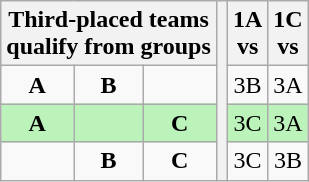<table class="wikitable" style="text-align:center">
<tr>
<th colspan=3>Third-placed teams<br>qualify from groups</th>
<th rowspan=4></th>
<th>1A<br>vs</th>
<th>1C<br>vs</th>
</tr>
<tr>
<td><strong>A</strong></td>
<td><strong>B</strong></td>
<td></td>
<td>3B</td>
<td>3A</td>
</tr>
<tr style="background-color:#BBF3BB">
<td><strong>A</strong></td>
<td></td>
<td><strong>C</strong></td>
<td>3C</td>
<td>3A</td>
</tr>
<tr>
<td></td>
<td><strong>B</strong></td>
<td><strong>C</strong></td>
<td>3C</td>
<td>3B</td>
</tr>
</table>
